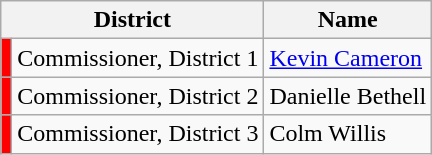<table class="wikitable">
<tr>
<th colspan="2">District</th>
<th>Name</th>
</tr>
<tr>
<td style="background:red;"></td>
<td>Commissioner, District 1</td>
<td><a href='#'>Kevin Cameron</a></td>
</tr>
<tr>
<td style="background:red;"></td>
<td>Commissioner, District 2</td>
<td>Danielle Bethell</td>
</tr>
<tr>
<td style="background:red;"></td>
<td>Commissioner, District 3</td>
<td>Colm Willis</td>
</tr>
</table>
